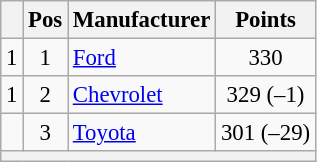<table class="wikitable" style="font-size: 95%">
<tr>
<th></th>
<th>Pos</th>
<th>Manufacturer</th>
<th>Points</th>
</tr>
<tr>
<td align="left"> 1</td>
<td style="text-align:center;">1</td>
<td><a href='#'>Ford</a></td>
<td style="text-align:center;">330</td>
</tr>
<tr>
<td align="left"> 1</td>
<td style="text-align:center;">2</td>
<td><a href='#'>Chevrolet</a></td>
<td style="text-align:center;">329 (–1)</td>
</tr>
<tr>
<td align="left"></td>
<td style="text-align:center;">3</td>
<td><a href='#'>Toyota</a></td>
<td style="text-align:center;">301 (–29)</td>
</tr>
<tr class="sortbottom">
<th colspan="9"></th>
</tr>
</table>
